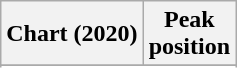<table class="wikitable plainrowheaders" style="text-align:center">
<tr>
<th scope="col">Chart (2020)</th>
<th scope="col">Peak<br>position</th>
</tr>
<tr>
</tr>
<tr>
</tr>
</table>
